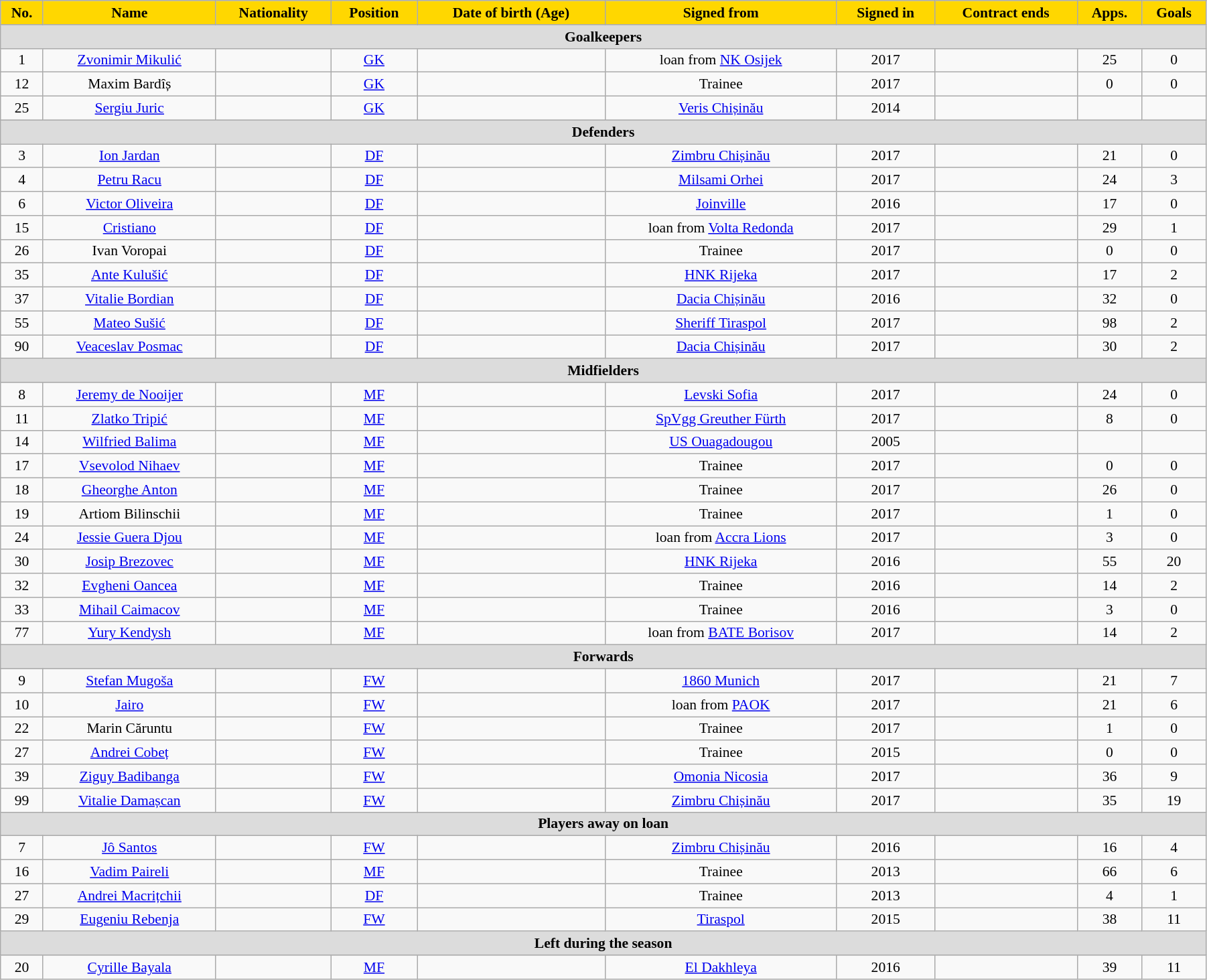<table class="wikitable"  style="text-align:center; font-size:90%; width:95%;">
<tr>
<th style="background:gold; color:black; text-align:center;">No.</th>
<th style="background:gold; color:black; text-align:center;">Name</th>
<th style="background:gold; color:black; text-align:center;">Nationality</th>
<th style="background:gold; color:black; text-align:center;">Position</th>
<th style="background:gold; color:black; text-align:center;">Date of birth (Age)</th>
<th style="background:gold; color:black; text-align:center;">Signed from</th>
<th style="background:gold; color:black; text-align:center;">Signed in</th>
<th style="background:gold; color:black; text-align:center;">Contract ends</th>
<th style="background:gold; color:black; text-align:center;">Apps.</th>
<th style="background:gold; color:black; text-align:center;">Goals</th>
</tr>
<tr>
<th colspan="11"  style="background:#dcdcdc; text-align:center;">Goalkeepers</th>
</tr>
<tr>
<td>1</td>
<td><a href='#'>Zvonimir Mikulić</a></td>
<td></td>
<td><a href='#'>GK</a></td>
<td></td>
<td>loan from <a href='#'>NK Osijek</a></td>
<td>2017</td>
<td></td>
<td>25</td>
<td>0</td>
</tr>
<tr>
<td>12</td>
<td>Maxim Bardîș</td>
<td></td>
<td><a href='#'>GK</a></td>
<td></td>
<td>Trainee</td>
<td>2017</td>
<td></td>
<td>0</td>
<td>0</td>
</tr>
<tr>
<td>25</td>
<td><a href='#'>Sergiu Juric</a></td>
<td></td>
<td><a href='#'>GK</a></td>
<td></td>
<td><a href='#'>Veris Chișinău</a></td>
<td>2014</td>
<td></td>
<td></td>
<td></td>
</tr>
<tr>
<th colspan="11"  style="background:#dcdcdc; text-align:center;">Defenders</th>
</tr>
<tr>
<td>3</td>
<td><a href='#'>Ion Jardan</a></td>
<td></td>
<td><a href='#'>DF</a></td>
<td></td>
<td><a href='#'>Zimbru Chișinău</a></td>
<td>2017</td>
<td></td>
<td>21</td>
<td>0</td>
</tr>
<tr>
<td>4</td>
<td><a href='#'>Petru Racu</a></td>
<td></td>
<td><a href='#'>DF</a></td>
<td></td>
<td><a href='#'>Milsami Orhei</a></td>
<td>2017</td>
<td></td>
<td>24</td>
<td>3</td>
</tr>
<tr>
<td>6</td>
<td><a href='#'>Victor Oliveira</a></td>
<td></td>
<td><a href='#'>DF</a></td>
<td></td>
<td><a href='#'>Joinville</a></td>
<td>2016</td>
<td></td>
<td>17</td>
<td>0</td>
</tr>
<tr>
<td>15</td>
<td><a href='#'>Cristiano</a></td>
<td></td>
<td><a href='#'>DF</a></td>
<td></td>
<td>loan from <a href='#'>Volta Redonda</a></td>
<td>2017</td>
<td></td>
<td>29</td>
<td>1</td>
</tr>
<tr>
<td>26</td>
<td>Ivan Voropai</td>
<td></td>
<td><a href='#'>DF</a></td>
<td></td>
<td>Trainee</td>
<td>2017</td>
<td></td>
<td>0</td>
<td>0</td>
</tr>
<tr>
<td>35</td>
<td><a href='#'>Ante Kulušić</a></td>
<td></td>
<td><a href='#'>DF</a></td>
<td></td>
<td><a href='#'>HNK Rijeka</a></td>
<td>2017</td>
<td></td>
<td>17</td>
<td>2</td>
</tr>
<tr>
<td>37</td>
<td><a href='#'>Vitalie Bordian</a></td>
<td></td>
<td><a href='#'>DF</a></td>
<td></td>
<td><a href='#'>Dacia Chișinău</a></td>
<td>2016</td>
<td></td>
<td>32</td>
<td>0</td>
</tr>
<tr>
<td>55</td>
<td><a href='#'>Mateo Sušić</a></td>
<td></td>
<td><a href='#'>DF</a></td>
<td></td>
<td><a href='#'>Sheriff Tiraspol</a></td>
<td>2017</td>
<td></td>
<td>98</td>
<td>2</td>
</tr>
<tr>
<td>90</td>
<td><a href='#'>Veaceslav Posmac</a></td>
<td></td>
<td><a href='#'>DF</a></td>
<td></td>
<td><a href='#'>Dacia Chișinău</a></td>
<td>2017</td>
<td></td>
<td>30</td>
<td>2</td>
</tr>
<tr>
<th colspan="11"  style="background:#dcdcdc; text-align:center;">Midfielders</th>
</tr>
<tr>
<td>8</td>
<td><a href='#'>Jeremy de Nooijer</a></td>
<td></td>
<td><a href='#'>MF</a></td>
<td></td>
<td><a href='#'>Levski Sofia</a></td>
<td>2017</td>
<td></td>
<td>24</td>
<td>0</td>
</tr>
<tr>
<td>11</td>
<td><a href='#'>Zlatko Tripić</a></td>
<td></td>
<td><a href='#'>MF</a></td>
<td></td>
<td><a href='#'>SpVgg Greuther Fürth</a></td>
<td>2017</td>
<td></td>
<td>8</td>
<td>0</td>
</tr>
<tr>
<td>14</td>
<td><a href='#'>Wilfried Balima</a></td>
<td></td>
<td><a href='#'>MF</a></td>
<td></td>
<td><a href='#'>US Ouagadougou</a></td>
<td>2005</td>
<td></td>
<td></td>
<td></td>
</tr>
<tr>
<td>17</td>
<td><a href='#'>Vsevolod Nihaev</a></td>
<td></td>
<td><a href='#'>MF</a></td>
<td></td>
<td>Trainee</td>
<td>2017</td>
<td></td>
<td>0</td>
<td>0</td>
</tr>
<tr>
<td>18</td>
<td><a href='#'>Gheorghe Anton</a></td>
<td></td>
<td><a href='#'>MF</a></td>
<td></td>
<td>Trainee</td>
<td>2017</td>
<td></td>
<td>26</td>
<td>0</td>
</tr>
<tr>
<td>19</td>
<td>Artiom Bilinschii</td>
<td></td>
<td><a href='#'>MF</a></td>
<td></td>
<td>Trainee</td>
<td>2017</td>
<td></td>
<td>1</td>
<td>0</td>
</tr>
<tr>
<td>24</td>
<td><a href='#'>Jessie Guera Djou</a></td>
<td></td>
<td><a href='#'>MF</a></td>
<td></td>
<td>loan from <a href='#'>Accra Lions</a></td>
<td>2017</td>
<td></td>
<td>3</td>
<td>0</td>
</tr>
<tr>
<td>30</td>
<td><a href='#'>Josip Brezovec</a></td>
<td></td>
<td><a href='#'>MF</a></td>
<td></td>
<td><a href='#'>HNK Rijeka</a></td>
<td>2016</td>
<td></td>
<td>55</td>
<td>20</td>
</tr>
<tr>
<td>32</td>
<td><a href='#'>Evgheni Oancea</a></td>
<td></td>
<td><a href='#'>MF</a></td>
<td></td>
<td>Trainee</td>
<td>2016</td>
<td></td>
<td>14</td>
<td>2</td>
</tr>
<tr>
<td>33</td>
<td><a href='#'>Mihail Caimacov</a></td>
<td></td>
<td><a href='#'>MF</a></td>
<td></td>
<td>Trainee</td>
<td>2016</td>
<td></td>
<td>3</td>
<td>0</td>
</tr>
<tr>
<td>77</td>
<td><a href='#'>Yury Kendysh</a></td>
<td></td>
<td><a href='#'>MF</a></td>
<td></td>
<td>loan from <a href='#'>BATE Borisov</a></td>
<td>2017</td>
<td></td>
<td>14</td>
<td>2</td>
</tr>
<tr>
<th colspan="11"  style="background:#dcdcdc; text-align:center;">Forwards</th>
</tr>
<tr>
<td>9</td>
<td><a href='#'>Stefan Mugoša</a></td>
<td></td>
<td><a href='#'>FW</a></td>
<td></td>
<td><a href='#'>1860 Munich</a></td>
<td>2017</td>
<td></td>
<td>21</td>
<td>7</td>
</tr>
<tr>
<td>10</td>
<td><a href='#'>Jairo</a></td>
<td></td>
<td><a href='#'>FW</a></td>
<td></td>
<td>loan from <a href='#'>PAOK</a></td>
<td>2017</td>
<td></td>
<td>21</td>
<td>6</td>
</tr>
<tr>
<td>22</td>
<td>Marin Căruntu</td>
<td></td>
<td><a href='#'>FW</a></td>
<td></td>
<td>Trainee</td>
<td>2017</td>
<td></td>
<td>1</td>
<td>0</td>
</tr>
<tr>
<td>27</td>
<td><a href='#'>Andrei Cobeț</a></td>
<td></td>
<td><a href='#'>FW</a></td>
<td></td>
<td>Trainee</td>
<td>2015</td>
<td></td>
<td>0</td>
<td>0</td>
</tr>
<tr>
<td>39</td>
<td><a href='#'>Ziguy Badibanga</a></td>
<td></td>
<td><a href='#'>FW</a></td>
<td></td>
<td><a href='#'>Omonia Nicosia</a></td>
<td>2017</td>
<td></td>
<td>36</td>
<td>9</td>
</tr>
<tr>
<td>99</td>
<td><a href='#'>Vitalie Damașcan</a></td>
<td></td>
<td><a href='#'>FW</a></td>
<td></td>
<td><a href='#'>Zimbru Chișinău</a></td>
<td>2017</td>
<td></td>
<td>35</td>
<td>19</td>
</tr>
<tr>
<th colspan="11"  style="background:#dcdcdc; text-align:center;">Players away on loan</th>
</tr>
<tr>
<td>7</td>
<td><a href='#'>Jô Santos</a></td>
<td></td>
<td><a href='#'>FW</a></td>
<td></td>
<td><a href='#'>Zimbru Chișinău</a></td>
<td>2016</td>
<td></td>
<td>16</td>
<td>4</td>
</tr>
<tr>
<td>16</td>
<td><a href='#'>Vadim Paireli</a></td>
<td></td>
<td><a href='#'>MF</a></td>
<td></td>
<td>Trainee</td>
<td>2013</td>
<td></td>
<td>66</td>
<td>6</td>
</tr>
<tr>
<td>27</td>
<td><a href='#'>Andrei Macrițchii</a></td>
<td></td>
<td><a href='#'>DF</a></td>
<td></td>
<td>Trainee</td>
<td>2013</td>
<td></td>
<td>4</td>
<td>1</td>
</tr>
<tr>
<td>29</td>
<td><a href='#'>Eugeniu Rebenja</a></td>
<td></td>
<td><a href='#'>FW</a></td>
<td></td>
<td><a href='#'>Tiraspol</a></td>
<td>2015</td>
<td></td>
<td>38</td>
<td>11</td>
</tr>
<tr>
<th colspan="11"  style="background:#dcdcdc; text-align:center;">Left during the season</th>
</tr>
<tr>
<td>20</td>
<td><a href='#'>Cyrille Bayala</a></td>
<td></td>
<td><a href='#'>MF</a></td>
<td></td>
<td><a href='#'>El Dakhleya</a></td>
<td>2016</td>
<td></td>
<td>39</td>
<td>11</td>
</tr>
</table>
